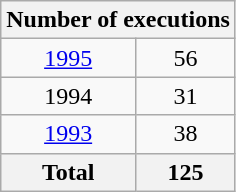<table class="wikitable" style="text-align:center;">
<tr>
<th ! colspan="2">Number of executions</th>
</tr>
<tr>
<td><a href='#'>1995</a></td>
<td>56</td>
</tr>
<tr>
<td>1994</td>
<td>31</td>
</tr>
<tr>
<td><a href='#'>1993</a></td>
<td>38</td>
</tr>
<tr>
<th>Total</th>
<th>125</th>
</tr>
</table>
